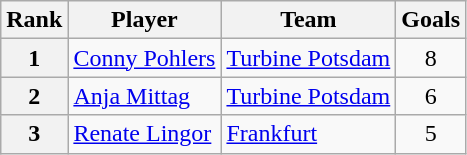<table class="wikitable">
<tr>
<th>Rank</th>
<th>Player</th>
<th>Team</th>
<th>Goals</th>
</tr>
<tr>
<th>1</th>
<td> <a href='#'>Conny Pohlers</a></td>
<td><a href='#'>Turbine Potsdam</a></td>
<td align=center>8</td>
</tr>
<tr>
<th>2</th>
<td> <a href='#'>Anja Mittag</a></td>
<td><a href='#'>Turbine Potsdam</a></td>
<td align=center>6</td>
</tr>
<tr>
<th>3</th>
<td> <a href='#'>Renate Lingor</a></td>
<td><a href='#'>Frankfurt</a></td>
<td align=center>5</td>
</tr>
</table>
